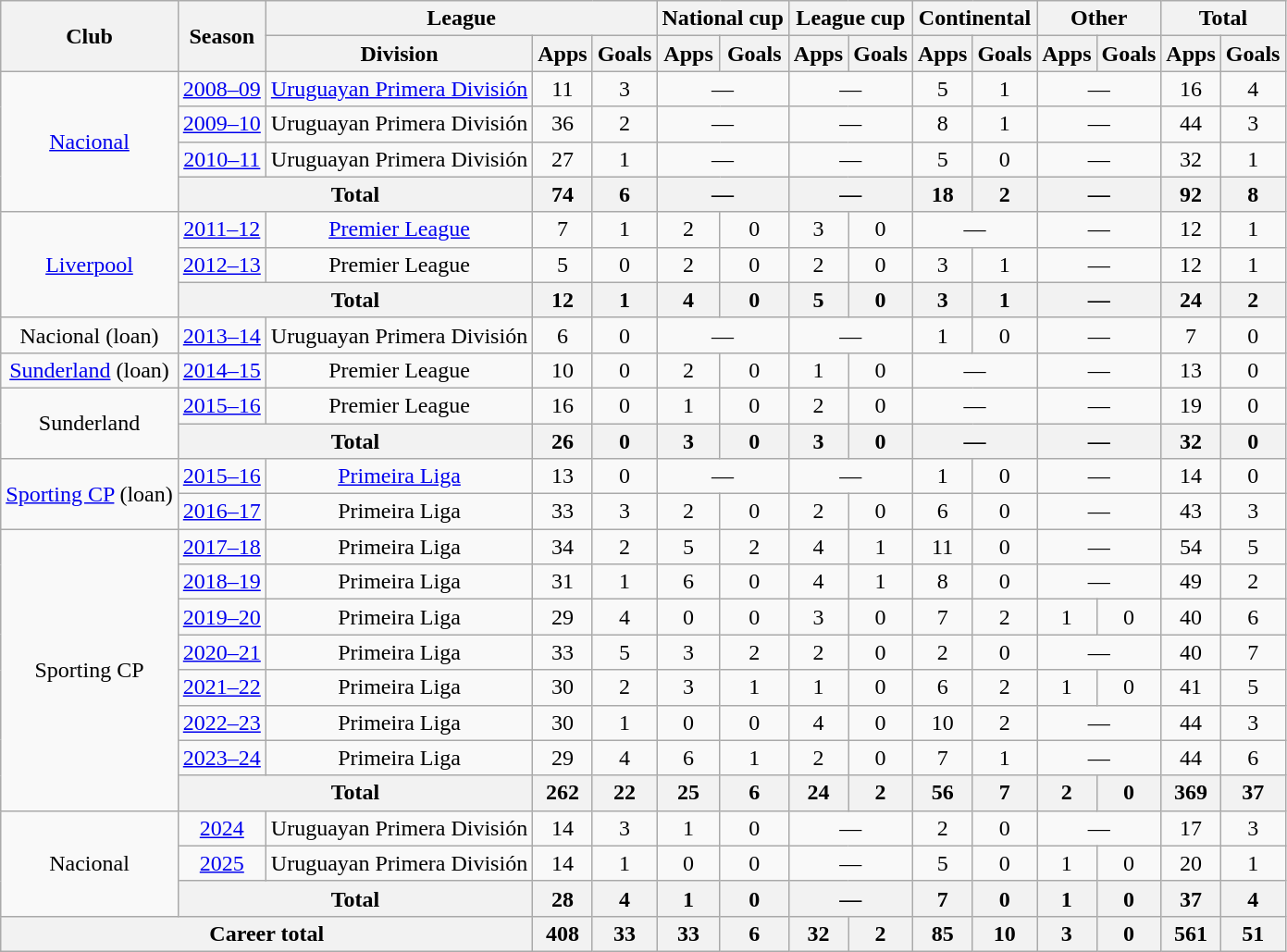<table class="wikitable" style="text-align:center">
<tr>
<th rowspan="2">Club</th>
<th rowspan="2">Season</th>
<th colspan="3">League</th>
<th colspan="2">National cup</th>
<th colspan="2">League cup</th>
<th colspan="2">Continental</th>
<th colspan="2">Other</th>
<th colspan="2">Total</th>
</tr>
<tr>
<th>Division</th>
<th>Apps</th>
<th>Goals</th>
<th>Apps</th>
<th>Goals</th>
<th>Apps</th>
<th>Goals</th>
<th>Apps</th>
<th>Goals</th>
<th>Apps</th>
<th>Goals</th>
<th>Apps</th>
<th>Goals</th>
</tr>
<tr>
<td rowspan="4"><a href='#'>Nacional</a></td>
<td><a href='#'>2008–09</a></td>
<td><a href='#'>Uruguayan Primera División</a></td>
<td>11</td>
<td>3</td>
<td colspan="2">—</td>
<td colspan="2">—</td>
<td>5</td>
<td>1</td>
<td colspan="2">—</td>
<td>16</td>
<td>4</td>
</tr>
<tr>
<td><a href='#'>2009–10</a></td>
<td>Uruguayan Primera División</td>
<td>36</td>
<td>2</td>
<td colspan="2">—</td>
<td colspan="2">—</td>
<td>8</td>
<td>1</td>
<td colspan="2">—</td>
<td>44</td>
<td>3</td>
</tr>
<tr>
<td><a href='#'>2010–11</a></td>
<td>Uruguayan Primera División</td>
<td>27</td>
<td>1</td>
<td colspan="2">—</td>
<td colspan="2">—</td>
<td>5</td>
<td>0</td>
<td colspan="2">—</td>
<td>32</td>
<td>1</td>
</tr>
<tr>
<th colspan="2">Total</th>
<th>74</th>
<th>6</th>
<th colspan="2">—</th>
<th colspan="2">—</th>
<th>18</th>
<th>2</th>
<th colspan="2">—</th>
<th>92</th>
<th>8</th>
</tr>
<tr>
<td rowspan="3"><a href='#'>Liverpool</a></td>
<td><a href='#'>2011–12</a></td>
<td><a href='#'>Premier League</a></td>
<td>7</td>
<td>1</td>
<td>2</td>
<td>0</td>
<td>3</td>
<td>0</td>
<td colspan="2">—</td>
<td colspan="2">—</td>
<td>12</td>
<td>1</td>
</tr>
<tr>
<td><a href='#'>2012–13</a></td>
<td>Premier League</td>
<td>5</td>
<td>0</td>
<td>2</td>
<td>0</td>
<td>2</td>
<td>0</td>
<td>3</td>
<td>1</td>
<td colspan="2">—</td>
<td>12</td>
<td>1</td>
</tr>
<tr>
<th colspan="2">Total</th>
<th>12</th>
<th>1</th>
<th>4</th>
<th>0</th>
<th>5</th>
<th>0</th>
<th>3</th>
<th>1</th>
<th colspan="2">—</th>
<th>24</th>
<th>2</th>
</tr>
<tr>
<td>Nacional (loan)</td>
<td><a href='#'>2013–14</a></td>
<td>Uruguayan Primera División</td>
<td>6</td>
<td>0</td>
<td colspan="2">—</td>
<td colspan="2">—</td>
<td>1</td>
<td>0</td>
<td colspan="2">—</td>
<td>7</td>
<td>0</td>
</tr>
<tr>
<td><a href='#'>Sunderland</a> (loan)</td>
<td><a href='#'>2014–15</a></td>
<td>Premier League</td>
<td>10</td>
<td>0</td>
<td>2</td>
<td>0</td>
<td>1</td>
<td>0</td>
<td colspan="2">—</td>
<td colspan="2">—</td>
<td>13</td>
<td>0</td>
</tr>
<tr>
<td rowspan="2">Sunderland</td>
<td><a href='#'>2015–16</a></td>
<td>Premier League</td>
<td>16</td>
<td>0</td>
<td>1</td>
<td>0</td>
<td>2</td>
<td>0</td>
<td colspan="2">—</td>
<td colspan="2">—</td>
<td>19</td>
<td>0</td>
</tr>
<tr>
<th colspan="2">Total</th>
<th>26</th>
<th>0</th>
<th>3</th>
<th>0</th>
<th>3</th>
<th>0</th>
<th colspan="2">—</th>
<th colspan="2">—</th>
<th>32</th>
<th>0</th>
</tr>
<tr>
<td rowspan="2"><a href='#'>Sporting CP</a> (loan)</td>
<td><a href='#'>2015–16</a></td>
<td><a href='#'>Primeira Liga</a></td>
<td>13</td>
<td>0</td>
<td colspan="2">—</td>
<td colspan="2">—</td>
<td>1</td>
<td>0</td>
<td colspan="2">—</td>
<td>14</td>
<td>0</td>
</tr>
<tr>
<td><a href='#'>2016–17</a></td>
<td>Primeira Liga</td>
<td>33</td>
<td>3</td>
<td>2</td>
<td>0</td>
<td>2</td>
<td>0</td>
<td>6</td>
<td>0</td>
<td colspan="2">—</td>
<td>43</td>
<td>3</td>
</tr>
<tr>
<td rowspan="8">Sporting CP</td>
<td><a href='#'>2017–18</a></td>
<td>Primeira Liga</td>
<td>34</td>
<td>2</td>
<td>5</td>
<td>2</td>
<td>4</td>
<td>1</td>
<td>11</td>
<td>0</td>
<td colspan="2">—</td>
<td>54</td>
<td>5</td>
</tr>
<tr>
<td><a href='#'>2018–19</a></td>
<td>Primeira Liga</td>
<td>31</td>
<td>1</td>
<td>6</td>
<td>0</td>
<td>4</td>
<td>1</td>
<td>8</td>
<td>0</td>
<td colspan="2">—</td>
<td>49</td>
<td>2</td>
</tr>
<tr>
<td><a href='#'>2019–20</a></td>
<td>Primeira Liga</td>
<td>29</td>
<td>4</td>
<td>0</td>
<td>0</td>
<td>3</td>
<td>0</td>
<td>7</td>
<td>2</td>
<td>1</td>
<td>0</td>
<td>40</td>
<td>6</td>
</tr>
<tr>
<td><a href='#'>2020–21</a></td>
<td>Primeira Liga</td>
<td>33</td>
<td>5</td>
<td>3</td>
<td>2</td>
<td>2</td>
<td>0</td>
<td>2</td>
<td>0</td>
<td colspan="2">—</td>
<td>40</td>
<td>7</td>
</tr>
<tr>
<td><a href='#'>2021–22</a></td>
<td>Primeira Liga</td>
<td>30</td>
<td>2</td>
<td>3</td>
<td>1</td>
<td>1</td>
<td>0</td>
<td>6</td>
<td>2</td>
<td>1</td>
<td>0</td>
<td>41</td>
<td>5</td>
</tr>
<tr>
<td><a href='#'>2022–23</a></td>
<td>Primeira Liga</td>
<td>30</td>
<td>1</td>
<td>0</td>
<td>0</td>
<td>4</td>
<td>0</td>
<td>10</td>
<td>2</td>
<td colspan="2">—</td>
<td>44</td>
<td>3</td>
</tr>
<tr>
<td><a href='#'>2023–24</a></td>
<td>Primeira Liga</td>
<td>29</td>
<td>4</td>
<td>6</td>
<td>1</td>
<td>2</td>
<td>0</td>
<td>7</td>
<td>1</td>
<td colspan="2">—</td>
<td>44</td>
<td>6</td>
</tr>
<tr>
<th colspan="2">Total</th>
<th>262</th>
<th>22</th>
<th>25</th>
<th>6</th>
<th>24</th>
<th>2</th>
<th>56</th>
<th>7</th>
<th>2</th>
<th>0</th>
<th>369</th>
<th>37</th>
</tr>
<tr>
<td rowspan="3">Nacional</td>
<td><a href='#'>2024</a></td>
<td>Uruguayan Primera División</td>
<td>14</td>
<td>3</td>
<td>1</td>
<td>0</td>
<td colspan="2">—</td>
<td>2</td>
<td>0</td>
<td colspan="2">—</td>
<td>17</td>
<td>3</td>
</tr>
<tr>
<td><a href='#'>2025</a></td>
<td>Uruguayan Primera División</td>
<td>14</td>
<td>1</td>
<td>0</td>
<td>0</td>
<td colspan="2">—</td>
<td>5</td>
<td>0</td>
<td>1</td>
<td>0</td>
<td>20</td>
<td>1</td>
</tr>
<tr>
<th colspan="2">Total</th>
<th>28</th>
<th>4</th>
<th>1</th>
<th>0</th>
<th colspan="2">—</th>
<th>7</th>
<th>0</th>
<th>1</th>
<th>0</th>
<th>37</th>
<th>4</th>
</tr>
<tr>
<th colspan="3">Career total</th>
<th>408</th>
<th>33</th>
<th>33</th>
<th>6</th>
<th>32</th>
<th>2</th>
<th>85</th>
<th>10</th>
<th>3</th>
<th>0</th>
<th>561</th>
<th>51</th>
</tr>
</table>
